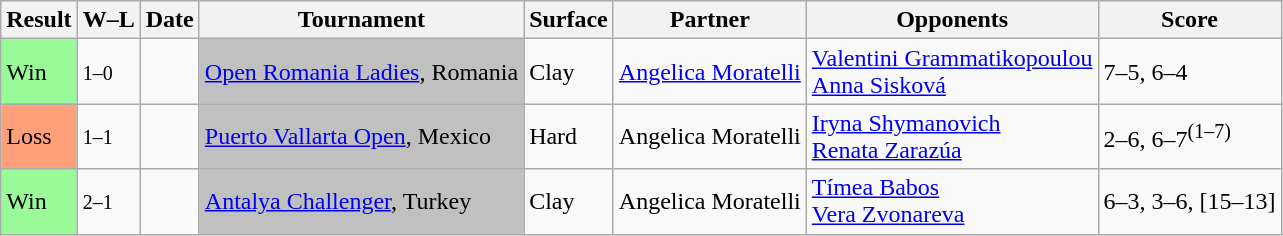<table class="sortable wikitable">
<tr>
<th>Result</th>
<th class="unsortable">W–L</th>
<th>Date</th>
<th>Tournament</th>
<th>Surface</th>
<th>Partner</th>
<th>Opponents</th>
<th class="unsortable">Score</th>
</tr>
<tr>
<td bgcolor=98FB98>Win</td>
<td><small>1–0</small></td>
<td><a href='#'></a></td>
<td bgcolor=silver><a href='#'>Open Romania Ladies</a>, Romania</td>
<td>Clay</td>
<td> <a href='#'>Angelica Moratelli</a></td>
<td> <a href='#'>Valentini Grammatikopoulou</a> <br>  <a href='#'>Anna Sisková</a></td>
<td>7–5, 6–4</td>
</tr>
<tr>
<td style=background:#ffa07a;>Loss</td>
<td><small>1–1</small></td>
<td><a href='#'></a></td>
<td style=background:silver><a href='#'>Puerto Vallarta Open</a>, Mexico</td>
<td>Hard</td>
<td> Angelica Moratelli</td>
<td> <a href='#'>Iryna Shymanovich</a> <br>  <a href='#'>Renata Zarazúa</a></td>
<td>2–6, 6–7<sup>(1–7)</sup></td>
</tr>
<tr>
<td bgcolor=98FB98>Win</td>
<td><small>2–1</small></td>
<td><a href='#'></a></td>
<td bgcolor=silver><a href='#'>Antalya Challenger</a>, Turkey</td>
<td>Clay</td>
<td> Angelica Moratelli</td>
<td> <a href='#'>Tímea Babos</a> <br>  <a href='#'>Vera Zvonareva</a></td>
<td>6–3, 3–6, [15–13]</td>
</tr>
</table>
